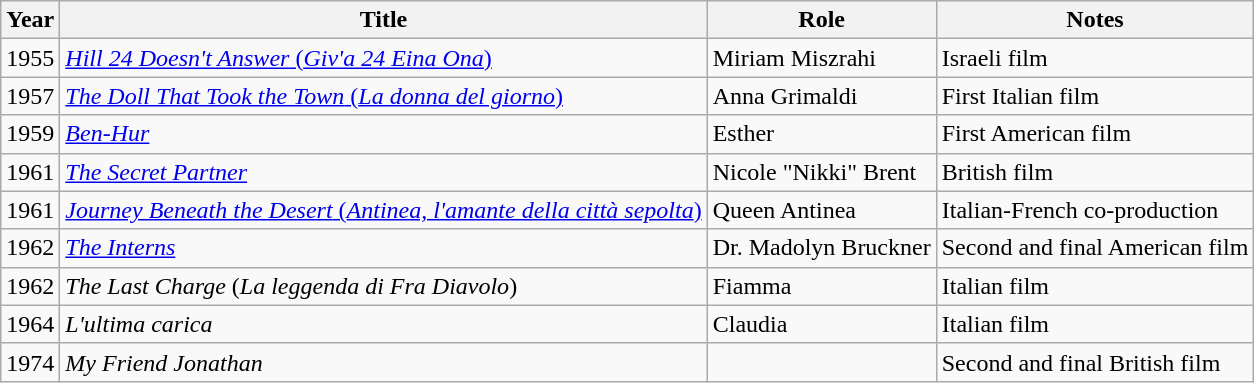<table class="wikitable">
<tr>
<th>Year</th>
<th>Title</th>
<th>Role</th>
<th>Notes</th>
</tr>
<tr>
<td>1955</td>
<td><a href='#'><em>Hill 24 Doesn't Answer</em> (<em>Giv'a 24 Eina Ona</em>)</a></td>
<td>Miriam Miszrahi</td>
<td>Israeli film</td>
</tr>
<tr>
<td>1957</td>
<td><a href='#'><em>The Doll That Took the Town</em> (<em>La donna del giorno</em>)</a></td>
<td>Anna Grimaldi</td>
<td>First Italian film</td>
</tr>
<tr>
<td>1959</td>
<td><em><a href='#'>Ben-Hur</a></em></td>
<td>Esther</td>
<td>First American film</td>
</tr>
<tr>
<td>1961</td>
<td><em><a href='#'>The Secret Partner</a></em></td>
<td>Nicole "Nikki" Brent</td>
<td>British film</td>
</tr>
<tr>
<td>1961</td>
<td><a href='#'><em>Journey Beneath the Desert</em> (<em>Antinea, l'amante della città sepolta</em>)</a></td>
<td>Queen Antinea</td>
<td>Italian-French co-production</td>
</tr>
<tr>
<td>1962</td>
<td><em><a href='#'>The Interns</a></em></td>
<td>Dr. Madolyn Bruckner</td>
<td>Second and final American film</td>
</tr>
<tr>
<td>1962</td>
<td><em>The Last Charge</em> (<em>La leggenda di Fra Diavolo</em>)</td>
<td>Fiamma</td>
<td>Italian film</td>
</tr>
<tr>
<td>1964</td>
<td><em>L'ultima carica</em></td>
<td>Claudia</td>
<td>Italian film</td>
</tr>
<tr>
<td>1974</td>
<td><em>My Friend Jonathan</em></td>
<td></td>
<td>Second and final British film</td>
</tr>
</table>
